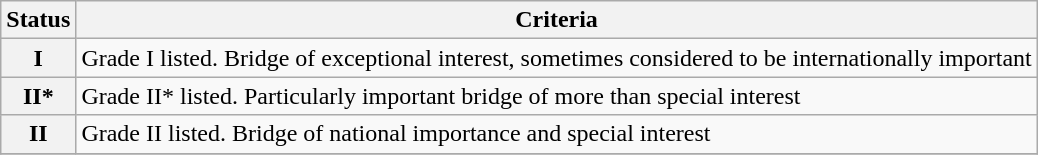<table class="wikitable">
<tr>
<th scope="col">Status</th>
<th scope="col">Criteria</th>
</tr>
<tr>
<th scope="row" >I</th>
<td>Grade I listed. Bridge of exceptional interest, sometimes considered to be internationally important</td>
</tr>
<tr>
<th scope="row" >II*</th>
<td>Grade II* listed. Particularly important bridge of more than special interest</td>
</tr>
<tr>
<th scope="row" >II</th>
<td>Grade II listed. Bridge of national importance and special interest</td>
</tr>
<tr>
</tr>
</table>
